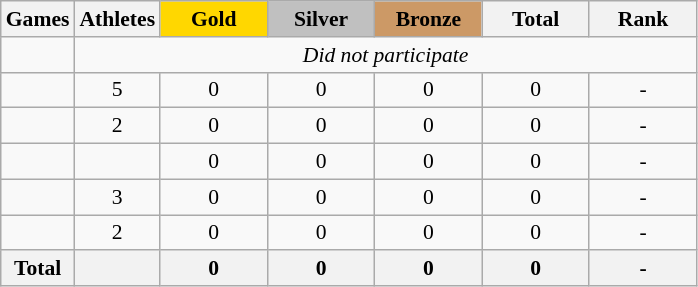<table class="wikitable" style="text-align:center; font-size:90%;">
<tr>
<th>Games</th>
<th>Athletes</th>
<th style="background:gold; width:4.5em; font-weight:bold;">Gold</th>
<th style="background:silver; width:4.5em; font-weight:bold;">Silver</th>
<th style="background:#cc9966; width:4.5em; font-weight:bold;">Bronze</th>
<th style="width:4.5em; font-weight:bold;">Total</th>
<th style="width:4.5em; font-weight:bold;">Rank</th>
</tr>
<tr>
<td align=left></td>
<td colspan=6><em>Did not participate</em></td>
</tr>
<tr>
<td align=left></td>
<td>5</td>
<td>0</td>
<td>0</td>
<td>0</td>
<td>0</td>
<td>-</td>
</tr>
<tr>
<td align=left></td>
<td>2</td>
<td>0</td>
<td>0</td>
<td>0</td>
<td>0</td>
<td>-</td>
</tr>
<tr>
<td align=left></td>
<td></td>
<td>0</td>
<td>0</td>
<td>0</td>
<td>0</td>
<td>-</td>
</tr>
<tr>
<td align=left></td>
<td>3</td>
<td>0</td>
<td>0</td>
<td>0</td>
<td>0</td>
<td>-</td>
</tr>
<tr>
<td align=left></td>
<td>2</td>
<td>0</td>
<td>0</td>
<td>0</td>
<td>0</td>
<td>-</td>
</tr>
<tr>
<th>Total</th>
<th></th>
<th>0</th>
<th>0</th>
<th>0</th>
<th>0</th>
<th>-</th>
</tr>
</table>
